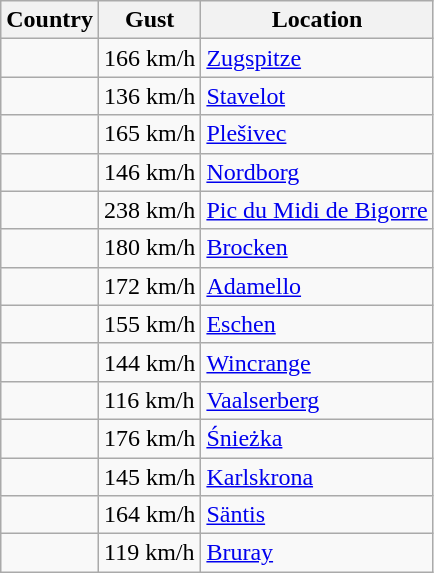<table class="wikitable sortable">
<tr>
<th>Country</th>
<th>Gust</th>
<th>Location</th>
</tr>
<tr>
<td></td>
<td>166 km/h</td>
<td><a href='#'>Zugspitze</a></td>
</tr>
<tr>
<td></td>
<td>136 km/h</td>
<td><a href='#'>Stavelot</a></td>
</tr>
<tr>
<td></td>
<td>165 km/h</td>
<td><a href='#'>Plešivec</a></td>
</tr>
<tr>
<td></td>
<td>146 km/h</td>
<td><a href='#'>Nordborg</a></td>
</tr>
<tr>
<td></td>
<td>238 km/h</td>
<td><a href='#'>Pic du Midi de Bigorre</a></td>
</tr>
<tr>
<td></td>
<td>180 km/h</td>
<td><a href='#'>Brocken</a></td>
</tr>
<tr>
<td></td>
<td>172 km/h</td>
<td><a href='#'>Adamello</a></td>
</tr>
<tr>
<td></td>
<td>155 km/h</td>
<td><a href='#'>Eschen</a></td>
</tr>
<tr>
<td></td>
<td>144 km/h</td>
<td><a href='#'>Wincrange</a></td>
</tr>
<tr>
<td></td>
<td>116 km/h</td>
<td><a href='#'>Vaalserberg</a></td>
</tr>
<tr>
<td></td>
<td>176 km/h</td>
<td><a href='#'>Śnieżka</a></td>
</tr>
<tr>
<td></td>
<td>145 km/h</td>
<td><a href='#'>Karlskrona</a></td>
</tr>
<tr>
<td></td>
<td>164 km/h</td>
<td><a href='#'>Säntis</a></td>
</tr>
<tr>
<td></td>
<td>119 km/h</td>
<td><a href='#'>Bruray</a></td>
</tr>
</table>
